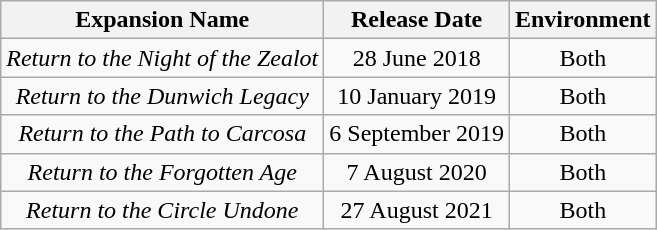<table class="wikitable" style="text-align:center">
<tr>
<th>Expansion Name</th>
<th>Release Date</th>
<th>Environment</th>
</tr>
<tr>
<td><em>Return to the Night of the Zealot</em></td>
<td>28 June 2018</td>
<td>Both</td>
</tr>
<tr>
<td><em>Return to the Dunwich Legacy</em></td>
<td>10 January 2019</td>
<td>Both</td>
</tr>
<tr>
<td><em>Return to the Path to Carcosa</em></td>
<td>6 September 2019</td>
<td>Both</td>
</tr>
<tr>
<td><em>Return to the Forgotten Age</em></td>
<td>7 August 2020</td>
<td>Both</td>
</tr>
<tr>
<td><em>Return to the Circle Undone</em></td>
<td>27 August 2021</td>
<td>Both</td>
</tr>
</table>
